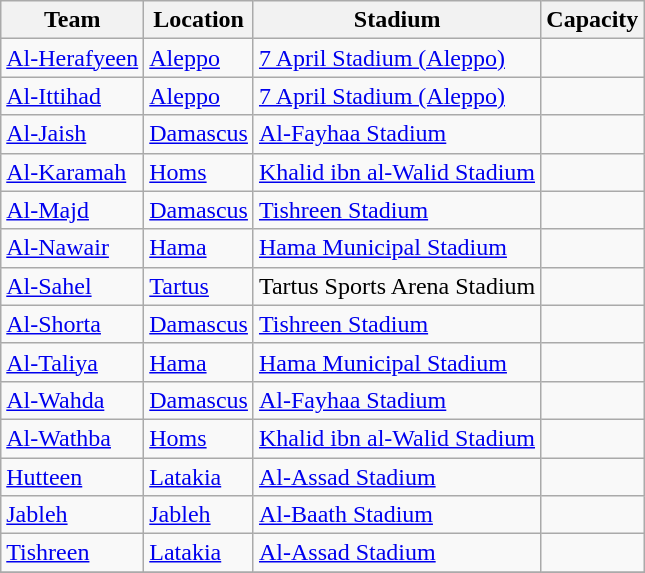<table class="wikitable sortable" style="text-align: left;">
<tr>
<th>Team</th>
<th>Location</th>
<th>Stadium</th>
<th>Capacity</th>
</tr>
<tr>
<td><a href='#'>Al-Herafyeen</a></td>
<td><a href='#'>Aleppo</a></td>
<td><a href='#'>7 April Stadium (Aleppo)</a></td>
<td align="center"></td>
</tr>
<tr>
<td><a href='#'>Al-Ittihad</a></td>
<td><a href='#'>Aleppo</a></td>
<td><a href='#'>7 April Stadium (Aleppo)</a></td>
<td align="center"></td>
</tr>
<tr>
<td><a href='#'>Al-Jaish</a></td>
<td><a href='#'>Damascus</a></td>
<td><a href='#'>Al-Fayhaa Stadium</a></td>
<td align="center"></td>
</tr>
<tr>
<td><a href='#'>Al-Karamah</a></td>
<td><a href='#'>Homs</a></td>
<td><a href='#'>Khalid ibn al-Walid Stadium</a></td>
<td align="center"></td>
</tr>
<tr>
<td><a href='#'>Al-Majd</a></td>
<td><a href='#'>Damascus</a></td>
<td><a href='#'>Tishreen Stadium</a></td>
<td align="center"></td>
</tr>
<tr>
<td><a href='#'>Al-Nawair</a></td>
<td><a href='#'>Hama</a></td>
<td><a href='#'>Hama Municipal Stadium</a></td>
<td align="center"></td>
</tr>
<tr>
<td><a href='#'>Al-Sahel</a></td>
<td><a href='#'>Tartus</a></td>
<td>Tartus Sports Arena Stadium</td>
<td align="center"></td>
</tr>
<tr>
<td><a href='#'>Al-Shorta</a></td>
<td><a href='#'>Damascus</a></td>
<td><a href='#'>Tishreen Stadium</a></td>
<td align="center"></td>
</tr>
<tr>
<td><a href='#'>Al-Taliya</a></td>
<td><a href='#'>Hama</a></td>
<td><a href='#'>Hama Municipal Stadium</a></td>
<td align="center"></td>
</tr>
<tr>
<td><a href='#'>Al-Wahda</a></td>
<td><a href='#'>Damascus</a></td>
<td><a href='#'>Al-Fayhaa Stadium</a></td>
<td align="center"></td>
</tr>
<tr>
<td><a href='#'>Al-Wathba</a></td>
<td><a href='#'>Homs</a></td>
<td><a href='#'>Khalid ibn al-Walid Stadium</a></td>
<td align="center"></td>
</tr>
<tr>
<td><a href='#'>Hutteen</a></td>
<td><a href='#'>Latakia</a></td>
<td><a href='#'>Al-Assad Stadium</a></td>
<td align="center"></td>
</tr>
<tr>
<td><a href='#'>Jableh</a></td>
<td><a href='#'>Jableh</a></td>
<td><a href='#'>Al-Baath Stadium</a></td>
<td align="center"></td>
</tr>
<tr>
<td><a href='#'>Tishreen</a></td>
<td><a href='#'>Latakia</a></td>
<td><a href='#'>Al-Assad Stadium</a></td>
<td align="center"></td>
</tr>
<tr>
</tr>
</table>
